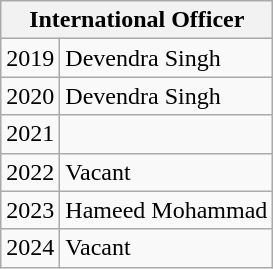<table class="wikitable mw-collapsible mw-collapsed">
<tr>
<th colspan=4>International Officer</th>
</tr>
<tr>
<td>2019</td>
<td>Devendra Singh</td>
</tr>
<tr>
<td>2020</td>
<td>Devendra Singh</td>
</tr>
<tr>
<td>2021</td>
<td></td>
</tr>
<tr>
<td>2022</td>
<td>Vacant</td>
</tr>
<tr>
<td>2023</td>
<td>Hameed Mohammad</td>
</tr>
<tr>
<td>2024</td>
<td>Vacant</td>
</tr>
</table>
